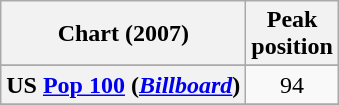<table class="wikitable sortable plainrowheaders" style="text-align:center;" border="1">
<tr>
<th scope="col">Chart (2007)</th>
<th scope="col">Peak<br>position</th>
</tr>
<tr>
</tr>
<tr>
</tr>
<tr>
<th scope="row">US <a href='#'>Pop 100</a> (<a href='#'><em>Billboard</em></a>)</th>
<td>94</td>
</tr>
<tr>
</tr>
</table>
